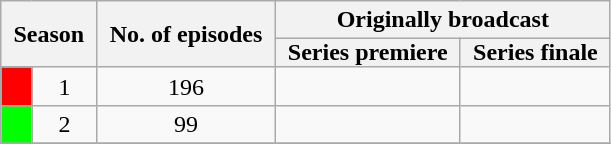<table class="wikitable" style="text-align:center">
<tr>
<th style="padding: 0 8px" colspan="2" rowspan="2">Season</th>
<th style="padding: 0 8px" rowspan="2">No. of episodes</th>
<th colspan="2">Originally broadcast</th>
</tr>
<tr>
<th style="padding: 0 8px">Series premiere</th>
<th style="padding: 0 8px">Series finale</th>
</tr>
<tr>
<td style="background:#FF0000"></td>
<td align="center">1</td>
<td align="center">196</td>
<td align="center"></td>
<td align="center"></td>
</tr>
<tr>
<td style="background:#00FF00"></td>
<td align="center">2</td>
<td align="center">99</td>
<td align="center"></td>
<td align="center"></td>
</tr>
<tr>
</tr>
</table>
